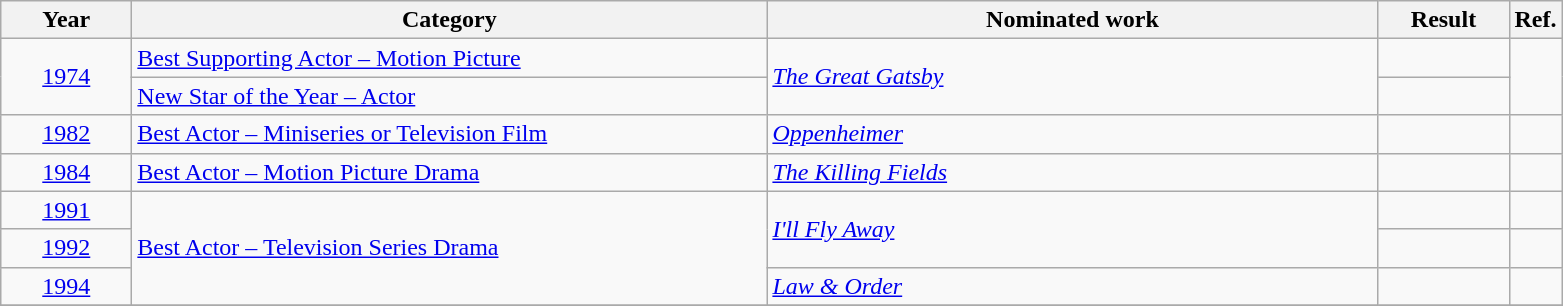<table class=wikitable>
<tr>
<th scope="col" style="width:5em;">Year</th>
<th scope="col" style="width:26em;">Category</th>
<th scope="col" style="width:25em;">Nominated work</th>
<th scope="col" style="width:5em;">Result</th>
<th>Ref.</th>
</tr>
<tr>
<td style="text-align:center;", rowspan="2"><a href='#'>1974</a></td>
<td><a href='#'>Best Supporting Actor – Motion Picture</a></td>
<td rowspan="2"><em><a href='#'>The Great Gatsby</a></em></td>
<td></td>
<td rowspan=2></td>
</tr>
<tr>
<td><a href='#'>New Star of the Year – Actor</a></td>
<td></td>
</tr>
<tr>
<td style="text-align:center;"><a href='#'>1982</a></td>
<td><a href='#'>Best Actor – Miniseries or Television Film</a></td>
<td><em><a href='#'>Oppenheimer</a></em></td>
<td></td>
<td></td>
</tr>
<tr>
<td style="text-align:center;"><a href='#'>1984</a></td>
<td><a href='#'>Best Actor – Motion Picture Drama</a></td>
<td><em><a href='#'>The Killing Fields</a></em></td>
<td></td>
<td></td>
</tr>
<tr>
<td style="text-align:center;"><a href='#'>1991</a></td>
<td rowspan=3><a href='#'>Best Actor – Television Series Drama</a></td>
<td rowspan="2"><em><a href='#'>I'll Fly Away</a></em></td>
<td></td>
<td></td>
</tr>
<tr>
<td style="text-align:center;"><a href='#'>1992</a></td>
<td></td>
<td></td>
</tr>
<tr>
<td style="text-align:center;"><a href='#'>1994</a></td>
<td><em><a href='#'>Law & Order</a></em></td>
<td></td>
<td></td>
</tr>
<tr>
</tr>
</table>
